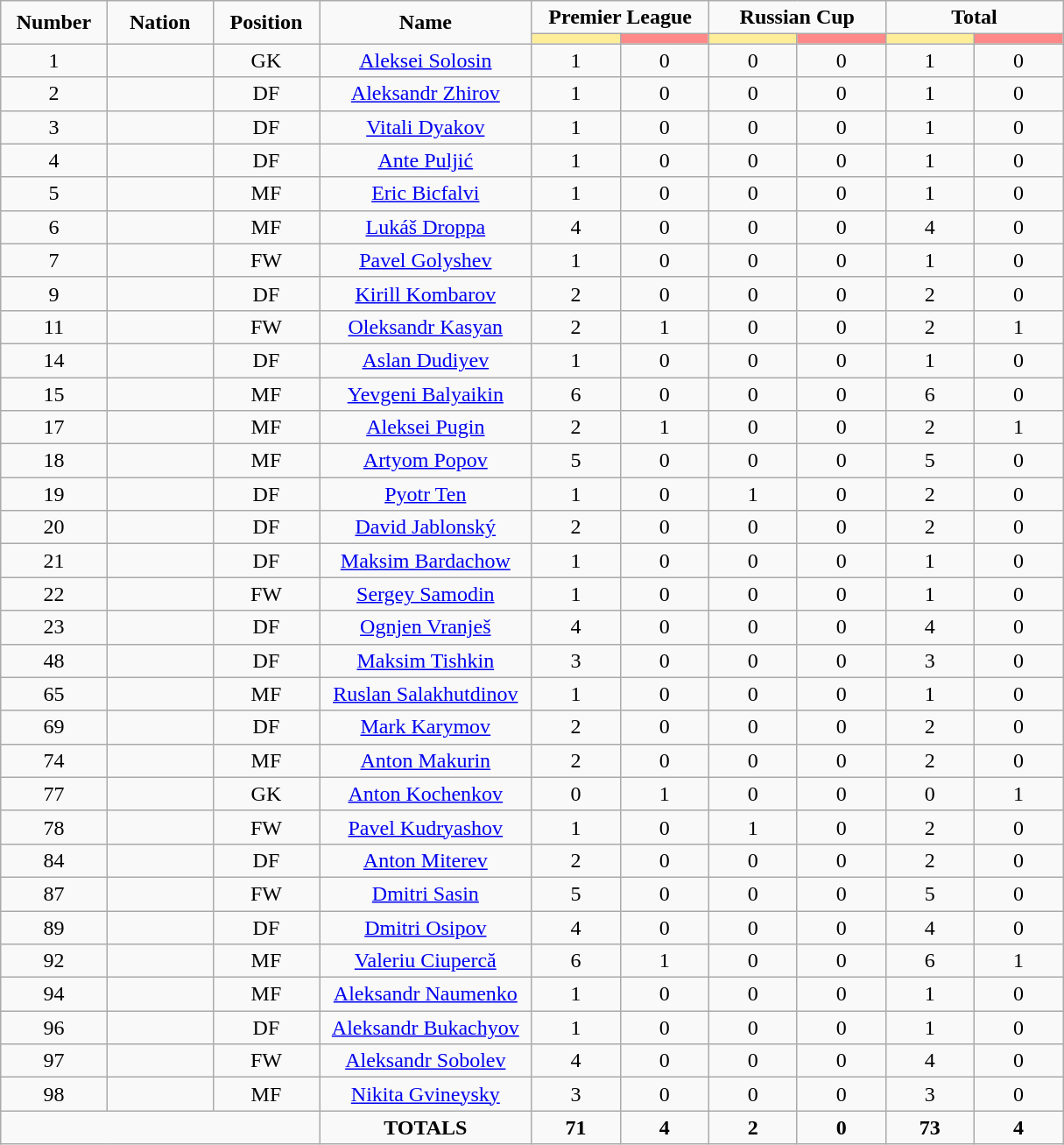<table class="wikitable" style="font-size: 100%; text-align: center;">
<tr>
<td rowspan="2" width="10%" align="center"><strong>Number</strong></td>
<td rowspan="2" width="10%" align="center"><strong>Nation</strong></td>
<td rowspan="2" width="10%" align="center"><strong>Position</strong></td>
<td rowspan="2" width="20%" align="center"><strong>Name</strong></td>
<td colspan="2" align="center"><strong>Premier League</strong></td>
<td colspan="2" align="center"><strong>Russian Cup</strong></td>
<td colspan="2" align="center"><strong>Total</strong></td>
</tr>
<tr>
<th width=60 style="background: #FFEE99"></th>
<th width=60 style="background: #FF8888"></th>
<th width=60 style="background: #FFEE99"></th>
<th width=60 style="background: #FF8888"></th>
<th width=60 style="background: #FFEE99"></th>
<th width=60 style="background: #FF8888"></th>
</tr>
<tr>
<td>1</td>
<td></td>
<td>GK</td>
<td><a href='#'>Aleksei Solosin</a></td>
<td>1</td>
<td>0</td>
<td>0</td>
<td>0</td>
<td>1</td>
<td>0</td>
</tr>
<tr>
<td>2</td>
<td></td>
<td>DF</td>
<td><a href='#'>Aleksandr Zhirov</a></td>
<td>1</td>
<td>0</td>
<td>0</td>
<td>0</td>
<td>1</td>
<td>0</td>
</tr>
<tr>
<td>3</td>
<td></td>
<td>DF</td>
<td><a href='#'>Vitali Dyakov</a></td>
<td>1</td>
<td>0</td>
<td>0</td>
<td>0</td>
<td>1</td>
<td>0</td>
</tr>
<tr>
<td>4</td>
<td></td>
<td>DF</td>
<td><a href='#'>Ante Puljić</a></td>
<td>1</td>
<td>0</td>
<td>0</td>
<td>0</td>
<td>1</td>
<td>0</td>
</tr>
<tr>
<td>5</td>
<td></td>
<td>MF</td>
<td><a href='#'>Eric Bicfalvi</a></td>
<td>1</td>
<td>0</td>
<td>0</td>
<td>0</td>
<td>1</td>
<td>0</td>
</tr>
<tr>
<td>6</td>
<td></td>
<td>MF</td>
<td><a href='#'>Lukáš Droppa</a></td>
<td>4</td>
<td>0</td>
<td>0</td>
<td>0</td>
<td>4</td>
<td>0</td>
</tr>
<tr>
<td>7</td>
<td></td>
<td>FW</td>
<td><a href='#'>Pavel Golyshev</a></td>
<td>1</td>
<td>0</td>
<td>0</td>
<td>0</td>
<td>1</td>
<td>0</td>
</tr>
<tr>
<td>9</td>
<td></td>
<td>DF</td>
<td><a href='#'>Kirill Kombarov</a></td>
<td>2</td>
<td>0</td>
<td>0</td>
<td>0</td>
<td>2</td>
<td>0</td>
</tr>
<tr>
<td>11</td>
<td></td>
<td>FW</td>
<td><a href='#'>Oleksandr Kasyan</a></td>
<td>2</td>
<td>1</td>
<td>0</td>
<td>0</td>
<td>2</td>
<td>1</td>
</tr>
<tr>
<td>14</td>
<td></td>
<td>DF</td>
<td><a href='#'>Aslan Dudiyev</a></td>
<td>1</td>
<td>0</td>
<td>0</td>
<td>0</td>
<td>1</td>
<td>0</td>
</tr>
<tr>
<td>15</td>
<td></td>
<td>MF</td>
<td><a href='#'>Yevgeni Balyaikin</a></td>
<td>6</td>
<td>0</td>
<td>0</td>
<td>0</td>
<td>6</td>
<td>0</td>
</tr>
<tr>
<td>17</td>
<td></td>
<td>MF</td>
<td><a href='#'>Aleksei Pugin</a></td>
<td>2</td>
<td>1</td>
<td>0</td>
<td>0</td>
<td>2</td>
<td>1</td>
</tr>
<tr>
<td>18</td>
<td></td>
<td>MF</td>
<td><a href='#'>Artyom Popov</a></td>
<td>5</td>
<td>0</td>
<td>0</td>
<td>0</td>
<td>5</td>
<td>0</td>
</tr>
<tr>
<td>19</td>
<td></td>
<td>DF</td>
<td><a href='#'>Pyotr Ten</a></td>
<td>1</td>
<td>0</td>
<td>1</td>
<td>0</td>
<td>2</td>
<td>0</td>
</tr>
<tr>
<td>20</td>
<td></td>
<td>DF</td>
<td><a href='#'>David Jablonský</a></td>
<td>2</td>
<td>0</td>
<td>0</td>
<td>0</td>
<td>2</td>
<td>0</td>
</tr>
<tr>
<td>21</td>
<td></td>
<td>DF</td>
<td><a href='#'>Maksim Bardachow</a></td>
<td>1</td>
<td>0</td>
<td>0</td>
<td>0</td>
<td>1</td>
<td>0</td>
</tr>
<tr>
<td>22</td>
<td></td>
<td>FW</td>
<td><a href='#'>Sergey Samodin</a></td>
<td>1</td>
<td>0</td>
<td>0</td>
<td>0</td>
<td>1</td>
<td>0</td>
</tr>
<tr>
<td>23</td>
<td></td>
<td>DF</td>
<td><a href='#'>Ognjen Vranješ</a></td>
<td>4</td>
<td>0</td>
<td>0</td>
<td>0</td>
<td>4</td>
<td>0</td>
</tr>
<tr>
<td>48</td>
<td></td>
<td>DF</td>
<td><a href='#'>Maksim Tishkin</a></td>
<td>3</td>
<td>0</td>
<td>0</td>
<td>0</td>
<td>3</td>
<td>0</td>
</tr>
<tr>
<td>65</td>
<td></td>
<td>MF</td>
<td><a href='#'>Ruslan Salakhutdinov</a></td>
<td>1</td>
<td>0</td>
<td>0</td>
<td>0</td>
<td>1</td>
<td>0</td>
</tr>
<tr>
<td>69</td>
<td></td>
<td>DF</td>
<td><a href='#'>Mark Karymov</a></td>
<td>2</td>
<td>0</td>
<td>0</td>
<td>0</td>
<td>2</td>
<td>0</td>
</tr>
<tr>
<td>74</td>
<td></td>
<td>MF</td>
<td><a href='#'>Anton Makurin</a></td>
<td>2</td>
<td>0</td>
<td>0</td>
<td>0</td>
<td>2</td>
<td>0</td>
</tr>
<tr>
<td>77</td>
<td></td>
<td>GK</td>
<td><a href='#'>Anton Kochenkov</a></td>
<td>0</td>
<td>1</td>
<td>0</td>
<td>0</td>
<td>0</td>
<td>1</td>
</tr>
<tr>
<td>78</td>
<td></td>
<td>FW</td>
<td><a href='#'>Pavel Kudryashov</a></td>
<td>1</td>
<td>0</td>
<td>1</td>
<td>0</td>
<td>2</td>
<td>0</td>
</tr>
<tr>
<td>84</td>
<td></td>
<td>DF</td>
<td><a href='#'>Anton Miterev</a></td>
<td>2</td>
<td>0</td>
<td>0</td>
<td>0</td>
<td>2</td>
<td>0</td>
</tr>
<tr>
<td>87</td>
<td></td>
<td>FW</td>
<td><a href='#'>Dmitri Sasin</a></td>
<td>5</td>
<td>0</td>
<td>0</td>
<td>0</td>
<td>5</td>
<td>0</td>
</tr>
<tr>
<td>89</td>
<td></td>
<td>DF</td>
<td><a href='#'>Dmitri Osipov</a></td>
<td>4</td>
<td>0</td>
<td>0</td>
<td>0</td>
<td>4</td>
<td>0</td>
</tr>
<tr>
<td>92</td>
<td></td>
<td>MF</td>
<td><a href='#'>Valeriu Ciupercă</a></td>
<td>6</td>
<td>1</td>
<td>0</td>
<td>0</td>
<td>6</td>
<td>1</td>
</tr>
<tr>
<td>94</td>
<td></td>
<td>MF</td>
<td><a href='#'>Aleksandr Naumenko</a></td>
<td>1</td>
<td>0</td>
<td>0</td>
<td>0</td>
<td>1</td>
<td>0</td>
</tr>
<tr>
<td>96</td>
<td></td>
<td>DF</td>
<td><a href='#'>Aleksandr Bukachyov</a></td>
<td>1</td>
<td>0</td>
<td>0</td>
<td>0</td>
<td>1</td>
<td>0</td>
</tr>
<tr>
<td>97</td>
<td></td>
<td>FW</td>
<td><a href='#'>Aleksandr Sobolev</a></td>
<td>4</td>
<td>0</td>
<td>0</td>
<td>0</td>
<td>4</td>
<td>0</td>
</tr>
<tr>
<td>98</td>
<td></td>
<td>MF</td>
<td><a href='#'>Nikita Gvineysky</a></td>
<td>3</td>
<td>0</td>
<td>0</td>
<td>0</td>
<td>3</td>
<td>0</td>
</tr>
<tr>
<td colspan="3"></td>
<td><strong>TOTALS</strong></td>
<td><strong>71</strong></td>
<td><strong>4</strong></td>
<td><strong>2</strong></td>
<td><strong>0</strong></td>
<td><strong>73</strong></td>
<td><strong>4</strong></td>
</tr>
</table>
